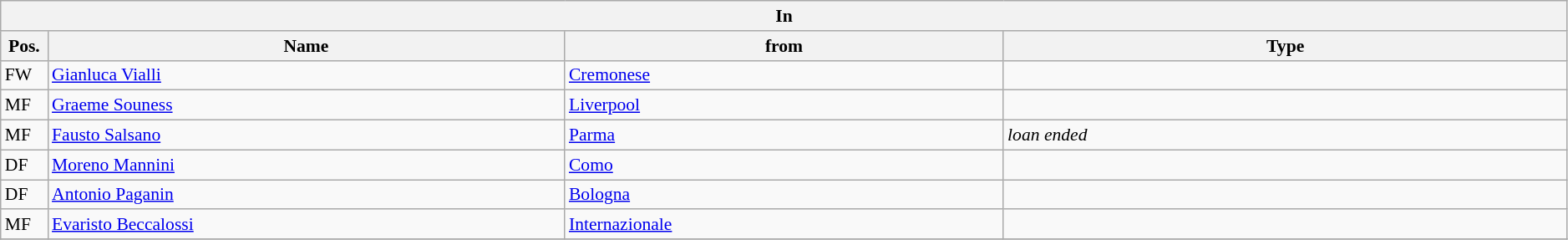<table class="wikitable" style="font-size:90%;width:99%;">
<tr>
<th colspan="4">In</th>
</tr>
<tr>
<th width=3%>Pos.</th>
<th width=33%>Name</th>
<th width=28%>from</th>
<th width=36%>Type</th>
</tr>
<tr>
<td>FW</td>
<td><a href='#'>Gianluca Vialli</a></td>
<td><a href='#'>Cremonese</a></td>
<td></td>
</tr>
<tr>
<td>MF</td>
<td><a href='#'>Graeme Souness</a></td>
<td><a href='#'>Liverpool</a></td>
<td></td>
</tr>
<tr>
<td>MF</td>
<td><a href='#'>Fausto Salsano</a></td>
<td><a href='#'>Parma</a></td>
<td><em>loan ended</em></td>
</tr>
<tr>
<td>DF</td>
<td><a href='#'>Moreno Mannini</a></td>
<td><a href='#'>Como</a></td>
<td></td>
</tr>
<tr>
<td>DF</td>
<td><a href='#'>Antonio Paganin</a></td>
<td><a href='#'>Bologna</a></td>
<td></td>
</tr>
<tr>
<td>MF</td>
<td><a href='#'>Evaristo Beccalossi</a></td>
<td><a href='#'>Internazionale</a></td>
<td></td>
</tr>
<tr>
</tr>
</table>
